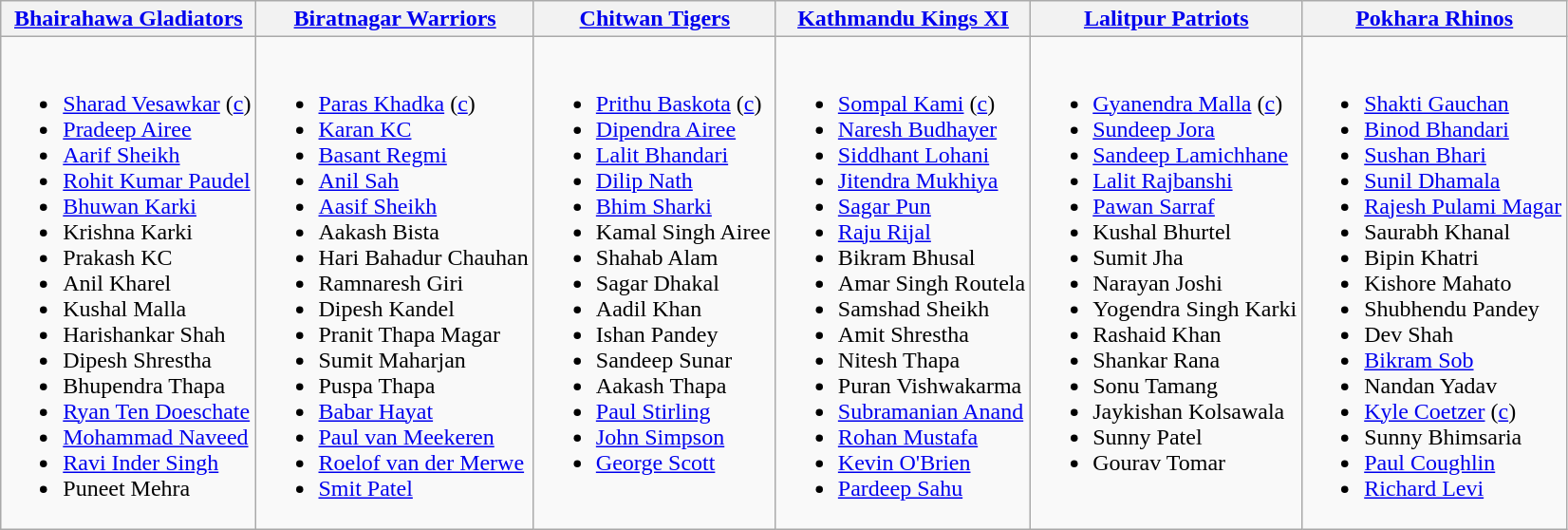<table class="wikitable">
<tr>
<th><a href='#'>Bhairahawa Gladiators</a></th>
<th><a href='#'>Biratnagar Warriors</a></th>
<th><a href='#'>Chitwan Tigers</a></th>
<th><a href='#'>Kathmandu Kings XI</a></th>
<th><a href='#'>Lalitpur Patriots</a></th>
<th><a href='#'>Pokhara Rhinos</a></th>
</tr>
<tr>
<td valign=top><br><ul><li><a href='#'>Sharad Vesawkar</a> (<a href='#'>c</a>)</li><li><a href='#'>Pradeep Airee</a></li><li><a href='#'>Aarif Sheikh</a></li><li><a href='#'>Rohit Kumar Paudel</a></li><li><a href='#'>Bhuwan Karki</a></li><li>Krishna Karki</li><li>Prakash KC</li><li>Anil Kharel</li><li>Kushal Malla</li><li>Harishankar Shah</li><li>Dipesh Shrestha</li><li>Bhupendra Thapa</li><li><a href='#'>Ryan Ten Doeschate</a></li><li><a href='#'>Mohammad Naveed</a></li><li><a href='#'>Ravi Inder Singh</a></li><li>Puneet Mehra</li></ul></td>
<td valign=top><br><ul><li><a href='#'>Paras Khadka</a> (<a href='#'>c</a>)</li><li><a href='#'>Karan KC</a></li><li><a href='#'>Basant Regmi</a></li><li><a href='#'>Anil Sah</a></li><li><a href='#'>Aasif Sheikh</a></li><li>Aakash Bista</li><li>Hari Bahadur Chauhan</li><li>Ramnaresh Giri</li><li>Dipesh Kandel</li><li>Pranit Thapa Magar</li><li>Sumit Maharjan</li><li>Puspa Thapa</li><li><a href='#'>Babar Hayat</a></li><li><a href='#'>Paul van Meekeren</a></li><li><a href='#'>Roelof van der Merwe</a></li><li><a href='#'>Smit Patel</a></li></ul></td>
<td valign=top><br><ul><li><a href='#'>Prithu Baskota</a> (<a href='#'>c</a>)</li><li><a href='#'>Dipendra Airee</a></li><li><a href='#'>Lalit Bhandari</a></li><li><a href='#'>Dilip Nath</a></li><li><a href='#'>Bhim Sharki</a></li><li>Kamal Singh Airee</li><li>Shahab Alam</li><li>Sagar Dhakal</li><li>Aadil Khan</li><li>Ishan Pandey</li><li>Sandeep Sunar</li><li>Aakash Thapa</li><li><a href='#'>Paul Stirling</a></li><li><a href='#'>John Simpson</a></li><li><a href='#'>George Scott</a></li></ul></td>
<td valign=top><br><ul><li><a href='#'>Sompal Kami</a> (<a href='#'>c</a>)</li><li><a href='#'>Naresh Budhayer</a></li><li><a href='#'>Siddhant Lohani</a></li><li><a href='#'>Jitendra Mukhiya</a></li><li><a href='#'>Sagar Pun</a></li><li><a href='#'>Raju Rijal</a></li><li>Bikram Bhusal</li><li>Amar Singh Routela</li><li>Samshad Sheikh</li><li>Amit Shrestha</li><li>Nitesh Thapa</li><li>Puran Vishwakarma</li><li><a href='#'>Subramanian Anand</a></li><li><a href='#'>Rohan Mustafa</a></li><li><a href='#'>Kevin O'Brien</a></li><li><a href='#'>Pardeep Sahu</a></li></ul></td>
<td valign=top><br><ul><li><a href='#'>Gyanendra Malla</a> (<a href='#'>c</a>)</li><li><a href='#'>Sundeep Jora</a></li><li><a href='#'>Sandeep Lamichhane</a></li><li><a href='#'>Lalit Rajbanshi</a></li><li><a href='#'>Pawan Sarraf</a></li><li>Kushal Bhurtel</li><li>Sumit Jha</li><li>Narayan Joshi</li><li>Yogendra Singh Karki</li><li>Rashaid Khan</li><li>Shankar Rana</li><li>Sonu Tamang</li><li>Jaykishan Kolsawala</li><li>Sunny Patel</li><li>Gourav Tomar</li></ul></td>
<td valign=top><br><ul><li><a href='#'>Shakti Gauchan</a></li><li><a href='#'>Binod Bhandari</a></li><li><a href='#'>Sushan Bhari</a></li><li><a href='#'>Sunil Dhamala</a></li><li><a href='#'>Rajesh Pulami Magar</a></li><li>Saurabh Khanal</li><li>Bipin Khatri</li><li>Kishore Mahato</li><li>Shubhendu Pandey</li><li>Dev Shah</li><li><a href='#'>Bikram Sob</a></li><li>Nandan Yadav</li><li><a href='#'>Kyle Coetzer</a> (<a href='#'>c</a>)</li><li>Sunny Bhimsaria</li><li><a href='#'>Paul Coughlin</a></li><li><a href='#'>Richard Levi</a></li></ul></td>
</tr>
</table>
